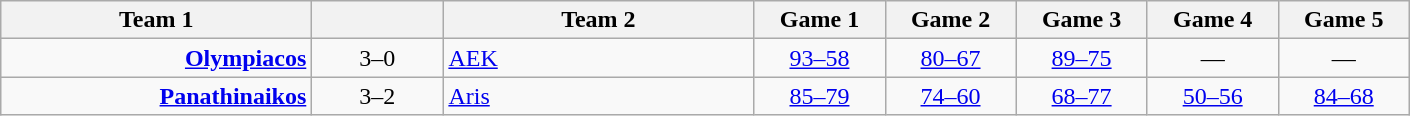<table class=wikitable style="text-align:center">
<tr>
<th width=200>Team 1</th>
<th width=80></th>
<th width=200>Team 2</th>
<th width=80>Game 1</th>
<th width=80>Game 2</th>
<th width=80>Game 3</th>
<th width=80>Game 4</th>
<th width=80>Game 5</th>
</tr>
<tr>
<td align=right><strong><a href='#'>Olympiacos</a></strong></td>
<td>3–0</td>
<td align=left><a href='#'>AEK</a></td>
<td><a href='#'>93–58</a></td>
<td><a href='#'>80–67</a></td>
<td><a href='#'>89–75</a></td>
<td>—</td>
<td>—</td>
</tr>
<tr>
<td align=right><strong><a href='#'>Panathinaikos</a></strong></td>
<td>3–2</td>
<td align=left><a href='#'>Aris</a></td>
<td><a href='#'>85–79</a></td>
<td><a href='#'>74–60</a></td>
<td><a href='#'>68–77</a></td>
<td><a href='#'>50–56</a></td>
<td><a href='#'>84–68</a></td>
</tr>
</table>
